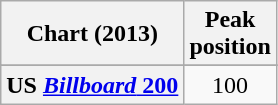<table class="wikitable sortable plainrowheaders">
<tr>
<th scope="col">Chart (2013)</th>
<th scope="col">Peak<br>position</th>
</tr>
<tr>
</tr>
<tr>
</tr>
<tr>
<th scope="row">US <a href='#'><em>Billboard</em> 200</a></th>
<td align="center">100</td>
</tr>
</table>
